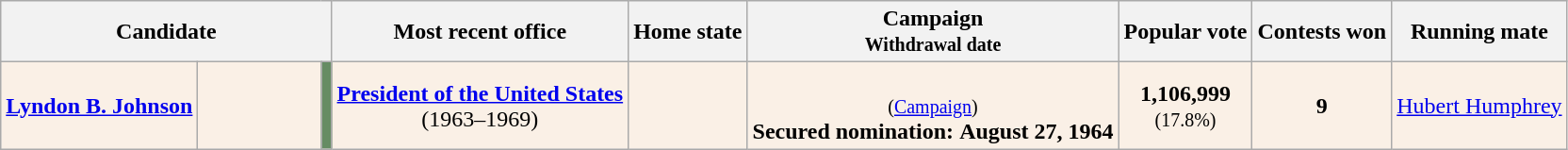<table class="sortable wikitable" style="text-align:center;">
<tr>
<th colspan="3">Candidate</th>
<th class="unsortable">Most recent office</th>
<th>Home state</th>
<th data-sort-type="date">Campaign<br><small>Withdrawal date</small></th>
<th>Popular vote</th>
<th>Contests won</th>
<th>Running mate</th>
</tr>
<tr style="background:linen;">
<th style="background:linen;" scope="row" data-sort-=""><a href='#'>Lyndon B. Johnson</a></th>
<td style="min-width:80px;"></td>
<td style="background:#668c63;"></td>
<td><strong><a href='#'>President of the United States</a></strong><br>(1963–1969)</td>
<td></td>
<td data-sort-value="0"><br><small>(<a href='#'>Campaign</a>)</small><br><strong>Secured nomination:</strong> <strong>August 27, 1964</strong></td>
<td data-sort-value="1,106,999"><strong>1,106,999</strong><br><small>(17.8%)</small></td>
<td data-sort-value="9"><strong>9</strong></td>
<td><a href='#'>Hubert Humphrey</a></td>
</tr>
</table>
